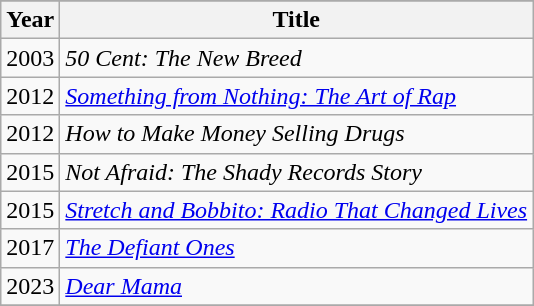<table class="wikitable">
<tr>
</tr>
<tr>
<th>Year</th>
<th>Title</th>
</tr>
<tr>
<td>2003</td>
<td><em>50 Cent: The New Breed</em></td>
</tr>
<tr>
<td>2012</td>
<td><em><a href='#'>Something from Nothing: The Art of Rap</a></em></td>
</tr>
<tr>
<td>2012</td>
<td><em>How to Make Money Selling Drugs</em></td>
</tr>
<tr>
<td>2015</td>
<td><em>Not Afraid: The Shady Records Story</em></td>
</tr>
<tr>
<td>2015</td>
<td><em><a href='#'>Stretch and Bobbito: Radio That Changed Lives</a></em></td>
</tr>
<tr>
<td>2017</td>
<td><em><a href='#'>The Defiant Ones</a></em></td>
</tr>
<tr>
<td>2023</td>
<td><em><a href='#'>Dear Mama</a></em></td>
</tr>
<tr>
</tr>
</table>
